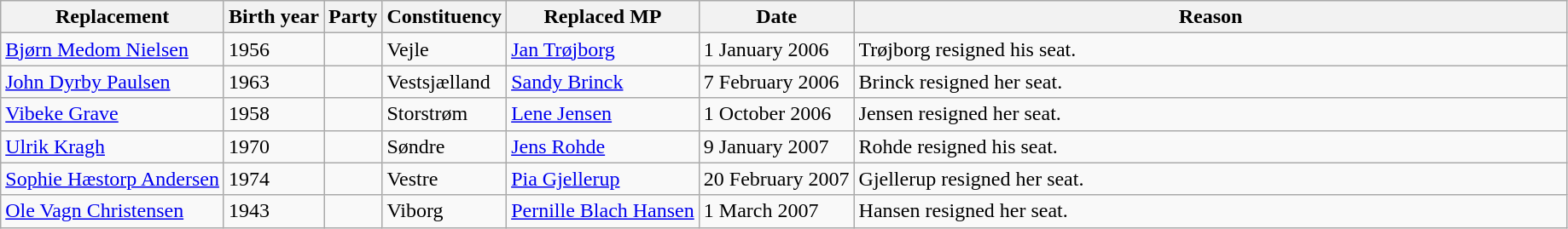<table class="wikitable sortable">
<tr>
<th>Replacement</th>
<th>Birth year</th>
<th>Party</th>
<th>Constituency</th>
<th>Replaced MP</th>
<th>Date</th>
<th width="550px" class="unsortable">Reason</th>
</tr>
<tr>
<td><a href='#'>Bjørn Medom Nielsen</a></td>
<td>1956</td>
<td data-sort-value="A" style="text-align: left;"></td>
<td>Vejle</td>
<td><a href='#'>Jan Trøjborg</a></td>
<td>1 January 2006</td>
<td>Trøjborg resigned his seat.</td>
</tr>
<tr>
<td><a href='#'>John Dyrby Paulsen</a></td>
<td>1963</td>
<td data-sort-value="A" style="text-align: left;"></td>
<td>Vestsjælland</td>
<td><a href='#'>Sandy Brinck</a></td>
<td>7 February 2006</td>
<td>Brinck resigned her seat.</td>
</tr>
<tr>
<td><a href='#'>Vibeke Grave</a></td>
<td>1958</td>
<td data-sort-value="A" style="text-align: left;"></td>
<td>Storstrøm</td>
<td><a href='#'>Lene Jensen</a></td>
<td>1 October 2006</td>
<td>Jensen resigned her seat.</td>
</tr>
<tr>
<td><a href='#'>Ulrik Kragh</a></td>
<td>1970</td>
<td data-sort-value="V" style="text-align: left;"></td>
<td>Søndre</td>
<td><a href='#'>Jens Rohde</a></td>
<td>9 January 2007</td>
<td>Rohde resigned his seat.</td>
</tr>
<tr>
<td><a href='#'>Sophie Hæstorp Andersen</a></td>
<td>1974</td>
<td data-sort-value="A" style="text-align: left;"></td>
<td>Vestre</td>
<td><a href='#'>Pia Gjellerup</a></td>
<td>20 February 2007</td>
<td>Gjellerup resigned her seat.</td>
</tr>
<tr>
<td><a href='#'>Ole Vagn Christensen</a></td>
<td>1943</td>
<td data-sort-value="A" style="text-align: left;"></td>
<td>Viborg</td>
<td><a href='#'>Pernille Blach Hansen</a></td>
<td>1 March 2007</td>
<td>Hansen resigned her seat.</td>
</tr>
</table>
